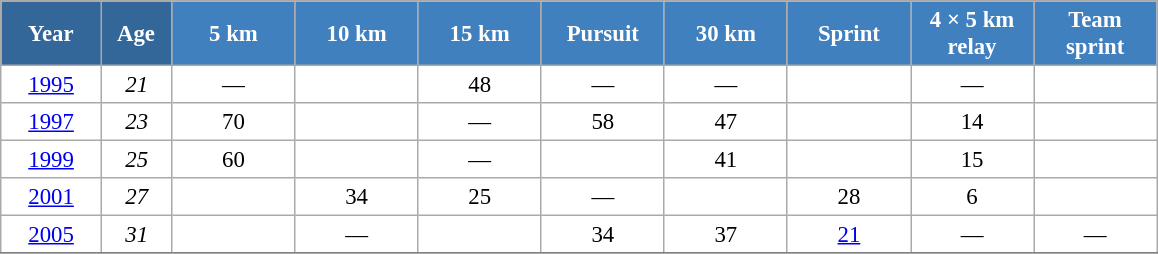<table class="wikitable" style="font-size:95%; text-align:center; border:grey solid 1px; border-collapse:collapse; background:#ffffff;">
<tr>
<th style="background-color:#369; color:white; width:60px;"> Year </th>
<th style="background-color:#369; color:white; width:40px;"> Age </th>
<th style="background-color:#4180be; color:white; width:75px;"> 5 km </th>
<th style="background-color:#4180be; color:white; width:75px;"> 10 km </th>
<th style="background-color:#4180be; color:white; width:75px;"> 15 km </th>
<th style="background-color:#4180be; color:white; width:75px;"> Pursuit </th>
<th style="background-color:#4180be; color:white; width:75px;"> 30 km </th>
<th style="background-color:#4180be; color:white; width:75px;"> Sprint </th>
<th style="background-color:#4180be; color:white; width:75px;"> 4 × 5 km <br> relay </th>
<th style="background-color:#4180be; color:white; width:75px;"> Team <br> sprint </th>
</tr>
<tr>
<td><a href='#'>1995</a></td>
<td><em>21</em></td>
<td>—</td>
<td></td>
<td>48</td>
<td>—</td>
<td>—</td>
<td></td>
<td>—</td>
<td></td>
</tr>
<tr>
<td><a href='#'>1997</a></td>
<td><em>23</em></td>
<td>70</td>
<td></td>
<td>—</td>
<td>58</td>
<td>47</td>
<td></td>
<td>14</td>
<td></td>
</tr>
<tr>
<td><a href='#'>1999</a></td>
<td><em>25</em></td>
<td>60</td>
<td></td>
<td>—</td>
<td></td>
<td>41</td>
<td></td>
<td>15</td>
<td></td>
</tr>
<tr>
<td><a href='#'>2001</a></td>
<td><em>27</em></td>
<td></td>
<td>34</td>
<td>25</td>
<td>—</td>
<td></td>
<td>28</td>
<td>6</td>
<td></td>
</tr>
<tr>
<td><a href='#'>2005</a></td>
<td><em>31</em></td>
<td></td>
<td>—</td>
<td></td>
<td>34</td>
<td>37</td>
<td><a href='#'>21</a></td>
<td>—</td>
<td>—</td>
</tr>
<tr>
</tr>
</table>
